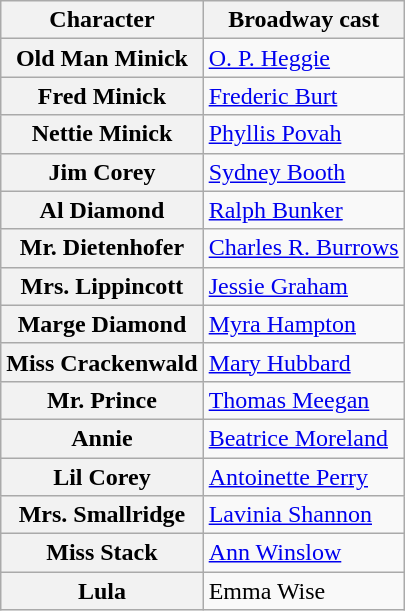<table class="wikitable sortable plainrowheaders">
<tr>
<th scope="col">Character</th>
<th scope="col">Broadway cast</th>
</tr>
<tr>
<th scope="row">Old Man Minick</th>
<td><a href='#'>O. P. Heggie</a></td>
</tr>
<tr>
<th scope="row">Fred Minick</th>
<td><a href='#'>Frederic Burt</a></td>
</tr>
<tr>
<th scope="row">Nettie Minick</th>
<td><a href='#'>Phyllis Povah</a></td>
</tr>
<tr>
<th scope="row">Jim Corey</th>
<td><a href='#'>Sydney Booth</a></td>
</tr>
<tr>
<th scope="row">Al Diamond</th>
<td><a href='#'>Ralph Bunker</a></td>
</tr>
<tr>
<th scope="row">Mr. Dietenhofer</th>
<td><a href='#'>Charles R. Burrows</a></td>
</tr>
<tr>
<th scope="row">Mrs. Lippincott</th>
<td><a href='#'>Jessie Graham</a></td>
</tr>
<tr>
<th scope="row">Marge Diamond</th>
<td><a href='#'>Myra Hampton</a></td>
</tr>
<tr>
<th scope="row">Miss Crackenwald</th>
<td><a href='#'>Mary Hubbard</a></td>
</tr>
<tr>
<th scope="row">Mr. Prince</th>
<td><a href='#'>Thomas Meegan</a></td>
</tr>
<tr>
<th scope="row">Annie</th>
<td><a href='#'>Beatrice Moreland</a></td>
</tr>
<tr>
<th scope="row">Lil Corey</th>
<td><a href='#'>Antoinette Perry</a></td>
</tr>
<tr>
<th scope="row">Mrs. Smallridge</th>
<td><a href='#'>Lavinia Shannon</a></td>
</tr>
<tr>
<th scope="row">Miss Stack</th>
<td><a href='#'>Ann Winslow</a></td>
</tr>
<tr>
<th scope="row">Lula</th>
<td>Emma Wise</td>
</tr>
</table>
